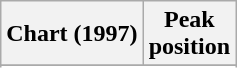<table class="wikitable sortable">
<tr>
<th>Chart (1997)</th>
<th>Peak <br> position</th>
</tr>
<tr>
</tr>
<tr>
</tr>
<tr>
</tr>
<tr>
</tr>
</table>
